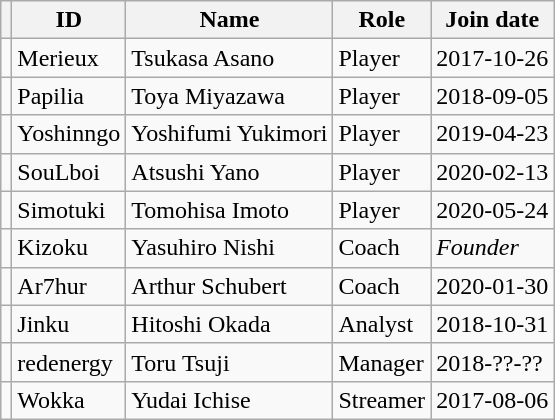<table class="wikitable">
<tr>
<th></th>
<th>ID</th>
<th>Name</th>
<th>Role</th>
<th>Join date</th>
</tr>
<tr>
<td></td>
<td>Merieux</td>
<td>Tsukasa Asano</td>
<td>Player</td>
<td>2017-10-26</td>
</tr>
<tr>
<td></td>
<td>Papilia</td>
<td>Toya Miyazawa</td>
<td>Player</td>
<td>2018-09-05</td>
</tr>
<tr>
<td></td>
<td>Yoshinngo</td>
<td>Yoshifumi Yukimori</td>
<td>Player</td>
<td>2019-04-23</td>
</tr>
<tr>
<td></td>
<td>SouLboi</td>
<td>Atsushi Yano</td>
<td>Player</td>
<td>2020-02-13</td>
</tr>
<tr>
<td></td>
<td>Simotuki</td>
<td>Tomohisa Imoto</td>
<td>Player</td>
<td>2020-05-24</td>
</tr>
<tr>
<td></td>
<td>Kizoku</td>
<td>Yasuhiro Nishi</td>
<td>Coach</td>
<td><em>Founder</em></td>
</tr>
<tr>
<td></td>
<td>Ar7hur</td>
<td>Arthur Schubert</td>
<td>Coach</td>
<td>2020-01-30</td>
</tr>
<tr>
<td></td>
<td>Jinku</td>
<td>Hitoshi Okada</td>
<td>Analyst</td>
<td>2018-10-31</td>
</tr>
<tr>
<td></td>
<td>redenergy</td>
<td>Toru Tsuji</td>
<td>Manager</td>
<td>2018-??-??</td>
</tr>
<tr>
<td></td>
<td>Wokka</td>
<td>Yudai Ichise</td>
<td>Streamer</td>
<td>2017-08-06</td>
</tr>
</table>
